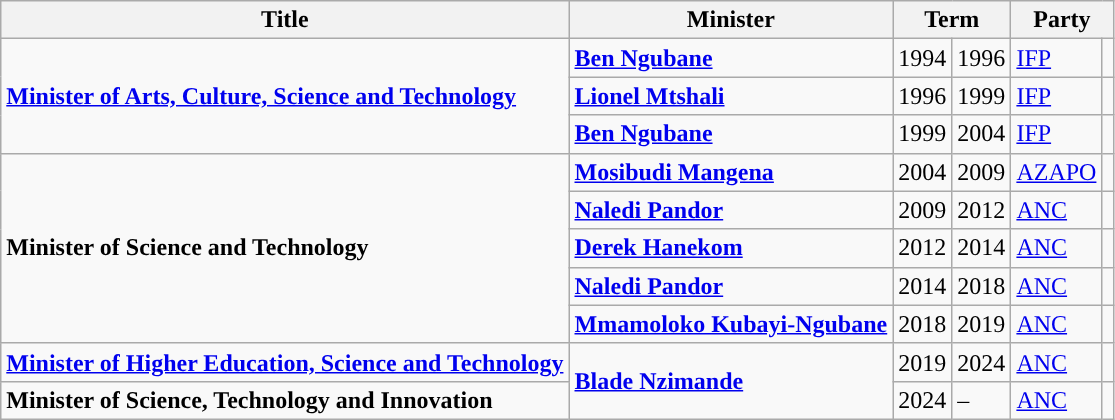<table class="wikitable">
<tr>
<th>Title</th>
<th>Minister</th>
<th colspan="2">Term</th>
<th colspan="2">Party</th>
</tr>
<tr>
<td rowspan="3"><strong><a href='#'>Minister of Arts, Culture, Science and Technology</a></strong></td>
<td><strong><a href='#'>Ben Ngubane</a></strong></td>
<td>1994</td>
<td>1996</td>
<td><a href='#'>IFP</a></td>
<td style="background-color: "></td>
</tr>
<tr>
<td><strong><a href='#'>Lionel Mtshali</a></strong></td>
<td>1996</td>
<td>1999</td>
<td><a href='#'>IFP</a></td>
<td style="background-color: "></td>
</tr>
<tr>
<td><strong><a href='#'>Ben Ngubane</a></strong></td>
<td>1999</td>
<td>2004</td>
<td><a href='#'>IFP</a></td>
<td style="background-color: "></td>
</tr>
<tr>
<td rowspan="5"><strong>Minister of Science and Technology</strong></td>
<td><strong><a href='#'>Mosibudi Mangena</a></strong></td>
<td>2004</td>
<td>2009</td>
<td><a href='#'>AZAPO</a></td>
<td style="background-color: "></td>
</tr>
<tr>
<td><strong><a href='#'>Naledi Pandor</a></strong></td>
<td>2009</td>
<td>2012</td>
<td><a href='#'>ANC</a></td>
<td style="background-color: "></td>
</tr>
<tr>
<td><strong><a href='#'>Derek Hanekom</a></strong></td>
<td>2012</td>
<td>2014</td>
<td><a href='#'>ANC</a></td>
<td style="background-color: "></td>
</tr>
<tr>
<td><strong><a href='#'>Naledi Pandor</a></strong></td>
<td>2014</td>
<td>2018</td>
<td><a href='#'>ANC</a></td>
<td style="background-color: "></td>
</tr>
<tr>
<td><strong><a href='#'>Mmamoloko Kubayi-Ngubane</a></strong></td>
<td>2018</td>
<td>2019</td>
<td><a href='#'>ANC</a></td>
<td style="background-color: "></td>
</tr>
<tr>
<td><strong><a href='#'>Minister of Higher Education, Science and Technology</a></strong></td>
<td rowspan="2"><strong><a href='#'>Blade Nzimande</a></strong></td>
<td>2019</td>
<td>2024</td>
<td><a href='#'>ANC</a></td>
<td style="background-color: "></td>
</tr>
<tr>
<td><strong>Minister of Science, Technology and Innovation</strong></td>
<td>2024</td>
<td>–</td>
<td><a href='#'>ANC</a></td>
<td style="background-color: "></td>
</tr>
</table>
